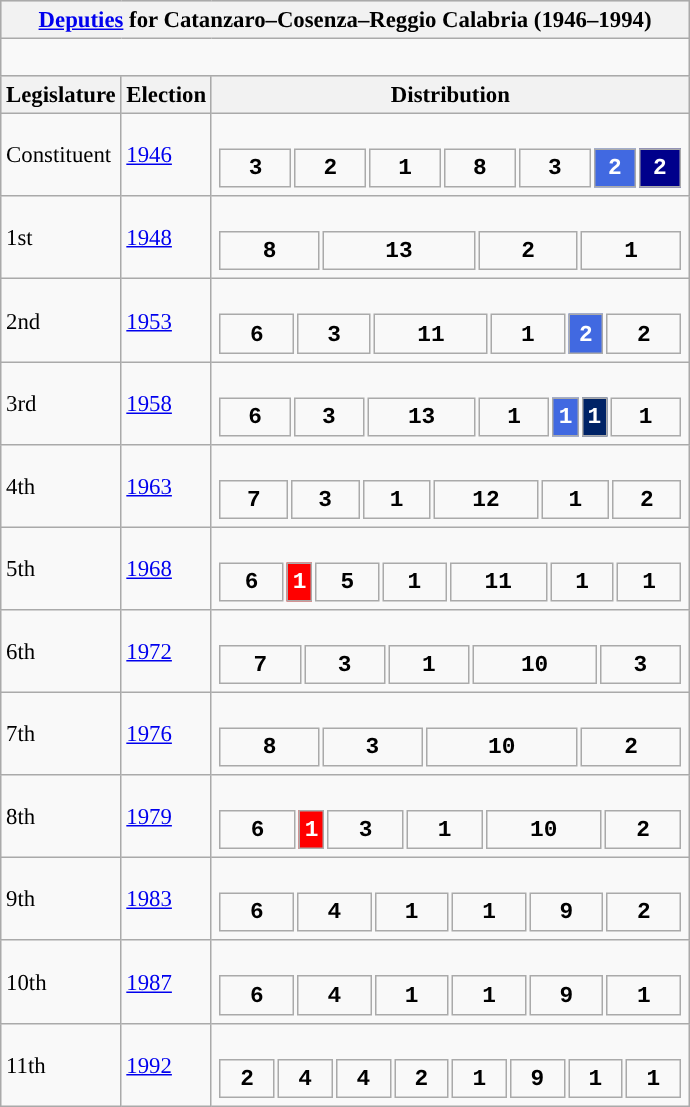<table class="wikitable" style="font-size:95%;">
<tr bgcolor="#CCCCCC">
<th colspan="3"><a href='#'>Deputies</a> for Catanzaro–Cosenza–Reggio Calabria (1946–1994)</th>
</tr>
<tr>
<td colspan="3"><br>
















</td>
</tr>
<tr bgcolor="#CCCCCC">
<th>Legislature</th>
<th>Election</th>
<th>Distribution</th>
</tr>
<tr>
<td>Constituent</td>
<td><a href='#'>1946</a></td>
<td><br><table style="width:20.5em; font-size:100%; text-align:center; font-family:Courier New;">
<tr style="font-weight:bold">
<td style="background:">3</td>
<td style="background:">2</td>
<td style="background:">1</td>
<td style="background:">8</td>
<td style="background:">3</td>
<td style="background:royalblue; width:9.52%; color:white;">2</td>
<td style="background:#00008B; width:9.52%; color:white;">2</td>
</tr>
</table>
</td>
</tr>
<tr>
<td>1st</td>
<td><a href='#'>1948</a></td>
<td><br><table style="width:20.5em; font-size:100%; text-align:center; font-family:Courier New;">
<tr style="font-weight:bold">
<td style="background:">8</td>
<td style="background:">13</td>
<td style="background:">2</td>
<td style="background:">1</td>
</tr>
</table>
</td>
</tr>
<tr>
<td>2nd</td>
<td><a href='#'>1953</a></td>
<td><br><table style="width:20.5em; font-size:100%; text-align:center; font-family:Courier New;">
<tr style="font-weight:bold">
<td style="background:">6</td>
<td style="background:">3</td>
<td style="background:">11</td>
<td style="background:">1</td>
<td style="background:royalblue; width:8.00%; color:white;">2</td>
<td style="background:">2</td>
</tr>
</table>
</td>
</tr>
<tr>
<td>3rd</td>
<td><a href='#'>1958</a></td>
<td><br><table style="width:20.5em; font-size:100%; text-align:center; font-family:Courier New;">
<tr style="font-weight:bold">
<td style="background:">6</td>
<td style="background:">3</td>
<td style="background:">13</td>
<td style="background:">1</td>
<td style="background:royalblue; width:3.85%; color:white;">1</td>
<td style="background:#002366; width:3.85%; color:white;">1</td>
<td style="background:">1</td>
</tr>
</table>
</td>
</tr>
<tr>
<td>4th</td>
<td><a href='#'>1963</a></td>
<td><br><table style="width:20.5em; font-size:100%; text-align:center; font-family:Courier New;">
<tr style="font-weight:bold">
<td style="background:">7</td>
<td style="background:">3</td>
<td style="background:">1</td>
<td style="background:">12</td>
<td style="background:">1</td>
<td style="background:">2</td>
</tr>
</table>
</td>
</tr>
<tr>
<td>5th</td>
<td><a href='#'>1968</a></td>
<td><br><table style="width:20.5em; font-size:100%; text-align:center; font-family:Courier New;">
<tr style="font-weight:bold">
<td style="background:">6</td>
<td style="background:red; width:3.85%; color:white;">1</td>
<td style="background:">5</td>
<td style="background:">1</td>
<td style="background:">11</td>
<td style="background:">1</td>
<td style="background:">1</td>
</tr>
</table>
</td>
</tr>
<tr>
<td>6th</td>
<td><a href='#'>1972</a></td>
<td><br><table style="width:20.5em; font-size:100%; text-align:center; font-family:Courier New;">
<tr style="font-weight:bold">
<td style="background:">7</td>
<td style="background:">3</td>
<td style="background:">1</td>
<td style="background:">10</td>
<td style="background:">3</td>
</tr>
</table>
</td>
</tr>
<tr>
<td>7th</td>
<td><a href='#'>1976</a></td>
<td><br><table style="width:20.5em; font-size:100%; text-align:center; font-family:Courier New;">
<tr style="font-weight:bold">
<td style="background:">8</td>
<td style="background:">3</td>
<td style="background:">10</td>
<td style="background:">2</td>
</tr>
</table>
</td>
</tr>
<tr>
<td>8th</td>
<td><a href='#'>1979</a></td>
<td><br><table style="width:20.5em; font-size:100%; text-align:center; font-family:Courier New;">
<tr style="font-weight:bold">
<td style="background:">6</td>
<td style="background:red; width:4.35%; color:white;">1</td>
<td style="background:">3</td>
<td style="background:">1</td>
<td style="background:">10</td>
<td style="background:">2</td>
</tr>
</table>
</td>
</tr>
<tr>
<td>9th</td>
<td><a href='#'>1983</a></td>
<td><br><table style="width:20.5em; font-size:100%; text-align:center; font-family:Courier New;">
<tr style="font-weight:bold">
<td style="background:">6</td>
<td style="background:">4</td>
<td style="background:">1</td>
<td style="background:">1</td>
<td style="background:">9</td>
<td style="background:">2</td>
</tr>
</table>
</td>
</tr>
<tr>
<td>10th</td>
<td><a href='#'>1987</a></td>
<td><br><table style="width:20.5em; font-size:100%; text-align:center; font-family:Courier New;">
<tr style="font-weight:bold">
<td style="background:">6</td>
<td style="background:">4</td>
<td style="background:">1</td>
<td style="background:">1</td>
<td style="background:">9</td>
<td style="background:">1</td>
</tr>
</table>
</td>
</tr>
<tr>
<td>11th</td>
<td><a href='#'>1992</a></td>
<td><br><table style="width:20.5em; font-size:100%; text-align:center; font-family:Courier New;">
<tr style="font-weight:bold">
<td style="background:">2</td>
<td style="background:">4</td>
<td style="background:">4</td>
<td style="background:">2</td>
<td style="background:">1</td>
<td style="background:">9</td>
<td style="background:">1</td>
<td style="background:">1</td>
</tr>
</table>
</td>
</tr>
</table>
